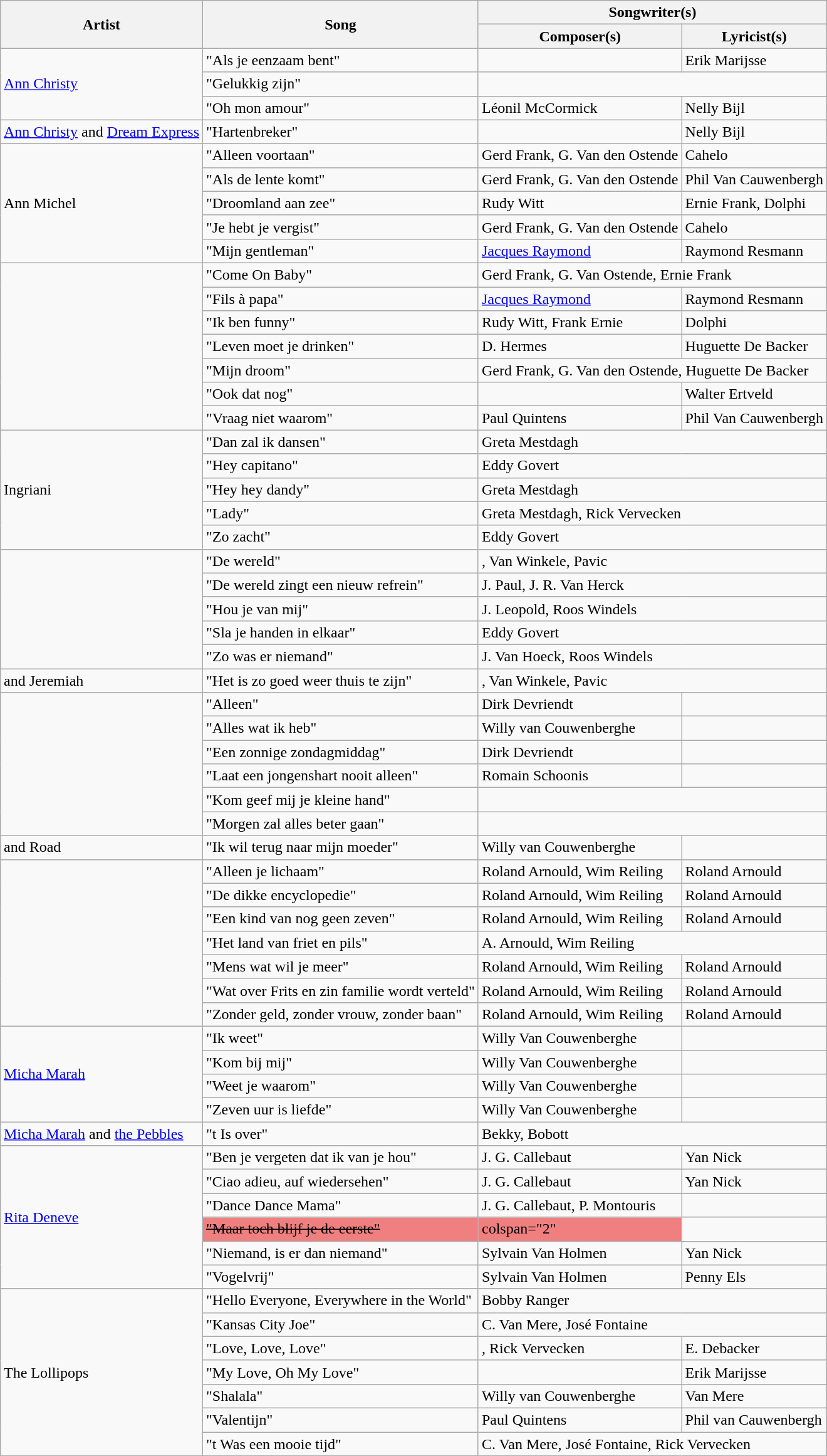<table class="wikitable" style="margin: 1em auto 1em auto">
<tr>
<th rowspan="2">Artist</th>
<th rowspan="2">Song</th>
<th colspan="2">Songwriter(s)</th>
</tr>
<tr>
<th>Composer(s)</th>
<th>Lyricist(s)</th>
</tr>
<tr>
<td rowspan="3"><a href='#'>Ann Christy</a></td>
<td>"Als je eenzaam bent"</td>
<td></td>
<td>Erik Marijsse</td>
</tr>
<tr>
<td>"Gelukkig zijn"</td>
<td colspan="2"></td>
</tr>
<tr>
<td>"Oh mon amour"</td>
<td>Léonil McCormick</td>
<td>Nelly Bijl</td>
</tr>
<tr>
<td><a href='#'>Ann Christy</a> and <a href='#'>Dream Express</a></td>
<td>"Hartenbreker"</td>
<td></td>
<td>Nelly Bijl</td>
</tr>
<tr>
<td rowspan="5">Ann Michel</td>
<td>"Alleen voortaan"</td>
<td>Gerd Frank, G. Van den Ostende</td>
<td>Cahelo</td>
</tr>
<tr>
<td>"Als de lente komt"</td>
<td>Gerd Frank, G. Van den Ostende</td>
<td>Phil Van Cauwenbergh</td>
</tr>
<tr>
<td>"Droomland aan zee"</td>
<td>Rudy Witt</td>
<td>Ernie Frank, Dolphi</td>
</tr>
<tr>
<td>"Je hebt je vergist"</td>
<td>Gerd Frank, G. Van den Ostende</td>
<td>Cahelo</td>
</tr>
<tr>
<td>"Mijn gentleman"</td>
<td><a href='#'>Jacques Raymond</a></td>
<td>Raymond Resmann</td>
</tr>
<tr>
<td rowspan="7"></td>
<td>"Come On Baby"</td>
<td colspan="2">Gerd Frank, G. Van Ostende, Ernie Frank</td>
</tr>
<tr>
<td>"Fils à papa"</td>
<td><a href='#'>Jacques Raymond</a></td>
<td>Raymond Resmann</td>
</tr>
<tr>
<td>"Ik ben funny"</td>
<td>Rudy Witt, Frank Ernie</td>
<td>Dolphi</td>
</tr>
<tr>
<td>"Leven moet je drinken"</td>
<td>D. Hermes</td>
<td>Huguette De Backer</td>
</tr>
<tr>
<td>"Mijn droom"</td>
<td colspan="2">Gerd Frank, G. Van den Ostende, Huguette De Backer</td>
</tr>
<tr>
<td>"Ook dat nog"</td>
<td></td>
<td>Walter Ertveld</td>
</tr>
<tr>
<td>"Vraag niet waarom"</td>
<td>Paul Quintens</td>
<td>Phil Van Cauwenbergh</td>
</tr>
<tr>
<td rowspan="5">Ingriani</td>
<td>"Dan zal ik dansen"</td>
<td colspan="2">Greta Mestdagh</td>
</tr>
<tr>
<td>"Hey capitano"</td>
<td colspan="2">Eddy Govert</td>
</tr>
<tr>
<td>"Hey hey dandy"</td>
<td colspan="2">Greta Mestdagh</td>
</tr>
<tr>
<td>"Lady"</td>
<td colspan="2">Greta Mestdagh, Rick Vervecken</td>
</tr>
<tr>
<td>"Zo zacht"</td>
<td colspan="2">Eddy Govert</td>
</tr>
<tr>
<td rowspan="5"></td>
<td>"De wereld"</td>
<td colspan="2">, Van Winkele, Pavic</td>
</tr>
<tr>
<td>"De wereld zingt een nieuw refrein"</td>
<td colspan="2">J. Paul, J. R. Van Herck</td>
</tr>
<tr>
<td>"Hou je van mij"</td>
<td colspan="2">J. Leopold, Roos Windels</td>
</tr>
<tr>
<td>"Sla je handen in elkaar"</td>
<td colspan="2">Eddy Govert</td>
</tr>
<tr>
<td>"Zo was er niemand"</td>
<td colspan="2">J. Van Hoeck, Roos Windels</td>
</tr>
<tr>
<td> and Jeremiah</td>
<td>"Het is zo goed weer thuis te zijn"</td>
<td colspan="2">, Van Winkele, Pavic</td>
</tr>
<tr>
<td rowspan="6"></td>
<td>"Alleen"</td>
<td>Dirk Devriendt</td>
<td></td>
</tr>
<tr>
<td>"Alles wat ik heb"</td>
<td>Willy van Couwenberghe</td>
<td></td>
</tr>
<tr>
<td>"Een zonnige zondagmiddag"</td>
<td>Dirk Devriendt</td>
<td></td>
</tr>
<tr>
<td>"Laat een jongenshart nooit alleen"</td>
<td>Romain Schoonis</td>
<td></td>
</tr>
<tr>
<td>"Kom geef mij je kleine hand"</td>
<td colspan="2"></td>
</tr>
<tr>
<td>"Morgen zal alles beter gaan"</td>
<td colspan="2"></td>
</tr>
<tr>
<td> and Road</td>
<td>"Ik wil terug naar mijn moeder"</td>
<td>Willy van Couwenberghe</td>
<td></td>
</tr>
<tr>
<td rowspan="7"></td>
<td>"Alleen je lichaam"</td>
<td>Roland Arnould, Wim Reiling</td>
<td>Roland Arnould</td>
</tr>
<tr>
<td>"De dikke encyclopedie"</td>
<td>Roland Arnould, Wim Reiling</td>
<td>Roland Arnould</td>
</tr>
<tr>
<td>"Een kind van nog geen zeven"</td>
<td>Roland Arnould, Wim Reiling</td>
<td>Roland Arnould</td>
</tr>
<tr>
<td>"Het land van friet en pils"</td>
<td colspan="2">A. Arnould, Wim Reiling</td>
</tr>
<tr>
<td>"Mens wat wil je meer"</td>
<td>Roland Arnould, Wim Reiling</td>
<td>Roland Arnould</td>
</tr>
<tr>
<td>"Wat over Frits en zin familie wordt verteld"</td>
<td>Roland Arnould, Wim Reiling</td>
<td>Roland Arnould</td>
</tr>
<tr>
<td>"Zonder geld, zonder vrouw, zonder baan"</td>
<td>Roland Arnould, Wim Reiling</td>
<td>Roland Arnould</td>
</tr>
<tr>
<td rowspan="4"><a href='#'>Micha Marah</a></td>
<td>"Ik weet"</td>
<td>Willy Van Couwenberghe</td>
<td></td>
</tr>
<tr>
<td>"Kom bij mij"</td>
<td>Willy Van Couwenberghe</td>
<td></td>
</tr>
<tr>
<td>"Weet je waarom"</td>
<td>Willy Van Couwenberghe</td>
<td></td>
</tr>
<tr>
<td>"Zeven uur is liefde"</td>
<td>Willy Van Couwenberghe</td>
<td></td>
</tr>
<tr>
<td><a href='#'>Micha Marah</a> and <a href='#'>the Pebbles</a></td>
<td>"t Is over"</td>
<td colspan="2">Bekky, Bobott</td>
</tr>
<tr>
<td rowspan="6"><a href='#'>Rita Deneve</a></td>
<td>"Ben je vergeten dat ik van je hou"</td>
<td>J. G. Callebaut</td>
<td>Yan Nick</td>
</tr>
<tr>
<td>"Ciao adieu, auf wiedersehen"</td>
<td>J. G. Callebaut</td>
<td>Yan Nick</td>
</tr>
<tr>
<td>"Dance Dance Mama"</td>
<td>J. G. Callebaut, P. Montouris</td>
<td></td>
</tr>
<tr bgcolor="#F08080">
<td><s>"Maar toch blijf je de eerste"</s></td>
<td>colspan="2" </td>
</tr>
<tr>
<td>"Niemand, is er dan niemand"</td>
<td>Sylvain Van Holmen</td>
<td>Yan Nick</td>
</tr>
<tr>
<td>"Vogelvrij"</td>
<td>Sylvain Van Holmen</td>
<td>Penny Els</td>
</tr>
<tr>
<td rowspan="7">The Lollipops</td>
<td>"Hello Everyone, Everywhere in the World"</td>
<td colspan="2">Bobby Ranger</td>
</tr>
<tr>
<td>"Kansas City Joe"</td>
<td colspan="2">C. Van Mere, José Fontaine</td>
</tr>
<tr>
<td>"Love, Love, Love"</td>
<td>, Rick Vervecken</td>
<td>E. Debacker</td>
</tr>
<tr>
<td>"My Love, Oh My Love"</td>
<td></td>
<td>Erik Marijsse</td>
</tr>
<tr>
<td>"Shalala"</td>
<td>Willy van Couwenberghe</td>
<td>Van Mere</td>
</tr>
<tr>
<td>"Valentijn"</td>
<td>Paul Quintens</td>
<td>Phil van Cauwenbergh</td>
</tr>
<tr>
<td>"t Was een mooie tijd"</td>
<td colspan="2">C. Van Mere, José Fontaine, Rick Vervecken</td>
</tr>
</table>
